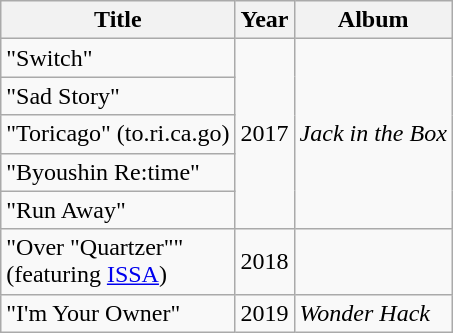<table class="wikitable">
<tr>
<th>Title</th>
<th>Year</th>
<th>Album</th>
</tr>
<tr>
<td>"Switch"</td>
<td rowspan="5">2017</td>
<td rowspan="5"><em>Jack in the Box</em></td>
</tr>
<tr>
<td>"Sad Story"</td>
</tr>
<tr>
<td>"Toricago" (to.ri.ca.go)</td>
</tr>
<tr>
<td>"Byoushin Re:time"</td>
</tr>
<tr>
<td>"Run Away"</td>
</tr>
<tr>
<td>"Over "Quartzer""<br><span>(featuring <a href='#'>ISSA</a>)</span></td>
<td>2018</td>
<td></td>
</tr>
<tr>
<td>"I'm Your Owner"<br></td>
<td>2019</td>
<td><em>Wonder Hack</em></td>
</tr>
</table>
